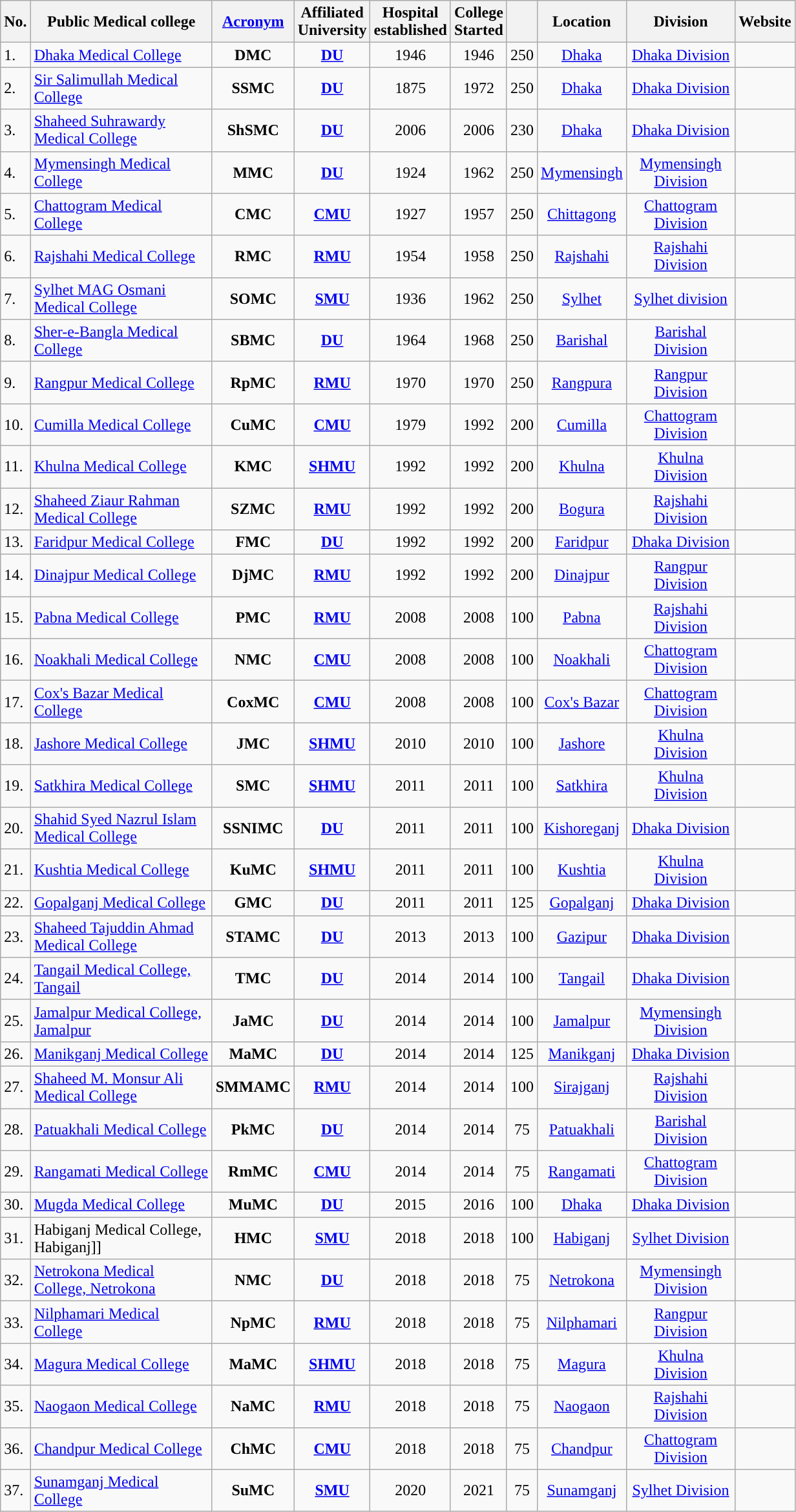<table class="wikitable sortable">
<tr>
<th style="width:5px;">No.</th>
<th style="width:180px;">Public Medical college</th>
<th class="unsortable"><a href='#'>Acronym</a></th>
<th style="width:30px;">Affiliated University</th>
<th style="width:50px;">Hospital<br>established</th>
<th>College<br> Started</th>
<th></th>
<th style="width:65px;">Location</th>
<th style="width:105px;">Division</th>
<th class="unsortable">Website<br></th>
</tr>
<tr>
<td>1.</td>
<td><a href='#'>Dhaka Medical College</a></td>
<td align="center"><strong>DMC</strong></td>
<td align="center"><a href='#'><strong>DU</strong></a></td>
<td align="center">1946</td>
<td align="center">1946</td>
<td align="center">250</td>
<td align="center"><a href='#'>Dhaka</a></td>
<td align="center"><a href='#'>Dhaka Division</a></td>
<td align="center"><br></td>
</tr>
<tr 1>
<td>2.</td>
<td><a href='#'>Sir Salimullah Medical College</a></td>
<td align="center"><strong>SSMC</strong></td>
<td align="center"><a href='#'><strong>DU</strong></a></td>
<td align="center">1875</td>
<td align="center">1972</td>
<td align="center">250</td>
<td align="center"><a href='#'>Dhaka</a></td>
<td align="center"><a href='#'>Dhaka Division</a></td>
<td align="center"></td>
</tr>
<tr 2>
<td>3.</td>
<td><a href='#'>Shaheed Suhrawardy Medical College</a></td>
<td align="center"><strong>ShSMC</strong></td>
<td align="center"><a href='#'><strong>DU</strong></a></td>
<td align="center">2006</td>
<td align="center">2006</td>
<td align="center">230</td>
<td align="center"><a href='#'>Dhaka</a></td>
<td align="center"><a href='#'>Dhaka Division</a></td>
<td align="center"></td>
</tr>
<tr 3>
<td>4.</td>
<td><a href='#'>Mymensingh Medical College</a></td>
<td align="center"><strong>MMC</strong></td>
<td align="center"><a href='#'><strong>DU</strong></a></td>
<td align="center">1924</td>
<td align="center">1962</td>
<td align="center">250</td>
<td align="center"><a href='#'>Mymensingh</a></td>
<td align="center"><a href='#'>Mymensingh Division</a></td>
<td align="center"></td>
</tr>
<tr 4>
<td>5.</td>
<td><a href='#'>Chattogram Medical College</a></td>
<td align="center"><strong>CMC</strong></td>
<td align="center"><a href='#'><strong>CMU</strong></a></td>
<td align="center">1927</td>
<td align="center">1957</td>
<td align="center">250</td>
<td align="center"><a href='#'>Chittagong</a></td>
<td align="center"><a href='#'>Chattogram Division</a></td>
<td align="center"></td>
</tr>
<tr 5>
<td>6.</td>
<td><a href='#'>Rajshahi Medical College</a></td>
<td align="center"><strong>RMC</strong></td>
<td align="center"><a href='#'><strong>RMU</strong></a></td>
<td align="center">1954</td>
<td align="center">1958</td>
<td align="center">250</td>
<td align="center"><a href='#'>Rajshahi</a></td>
<td align="center"><a href='#'>Rajshahi Division</a></td>
<td align="center"></td>
</tr>
<tr 6>
<td>7.</td>
<td><a href='#'>Sylhet MAG Osmani Medical College</a></td>
<td align="center"><strong>SOMC</strong></td>
<td align="center"><a href='#'><strong>SMU</strong></a></td>
<td align="center">1936</td>
<td align="center">1962</td>
<td align="center">250</td>
<td align="center"><a href='#'>Sylhet</a></td>
<td align="center"><a href='#'>Sylhet division</a></td>
<td align="center"></td>
</tr>
<tr 7>
<td>8.</td>
<td><a href='#'>Sher-e-Bangla Medical College</a></td>
<td align="center"><strong>SBMC</strong></td>
<td align="center"><a href='#'><strong>DU</strong></a></td>
<td align="center">1964</td>
<td align="center">1968</td>
<td align="center">250</td>
<td align="center"><a href='#'>Barishal</a></td>
<td align="center"><a href='#'>Barishal Division</a></td>
<td align="center"></td>
</tr>
<tr 8>
<td>9.</td>
<td><a href='#'>Rangpur Medical College</a></td>
<td align="center"><strong>RpMC</strong></td>
<td align="center"><a href='#'><strong>RMU</strong></a></td>
<td align="center">1970</td>
<td align="center">1970</td>
<td align="center">250</td>
<td align="center"><a href='#'>Rangpura</a></td>
<td align="center"><a href='#'>Rangpur Division</a></td>
<td align="center"></td>
</tr>
<tr 9>
<td>10.</td>
<td><a href='#'>Cumilla Medical College</a></td>
<td align="center"><strong>CuMC</strong></td>
<td align="center"><a href='#'><strong>CMU</strong></a></td>
<td align="center">1979</td>
<td align="center">1992</td>
<td align="center">200</td>
<td align="center"><a href='#'>Cumilla</a></td>
<td align="center"><a href='#'>Chattogram Division</a></td>
<td align="center"></td>
</tr>
<tr 10>
<td>11.</td>
<td><a href='#'>Khulna Medical College</a></td>
<td align="center"><strong>KMC</strong></td>
<td align="center"><a href='#'><strong>SHMU</strong></a></td>
<td align="center">1992</td>
<td align="center">1992</td>
<td align="center">200</td>
<td align="center"><a href='#'>Khulna</a></td>
<td align="center"><a href='#'>Khulna Division</a></td>
<td align="center"></td>
</tr>
<tr 11>
<td>12.</td>
<td><a href='#'>Shaheed Ziaur Rahman Medical College</a></td>
<td align="center"><strong>SZMC</strong></td>
<td align="center"><a href='#'><strong>RMU</strong></a></td>
<td align="center">1992</td>
<td align="center">1992</td>
<td align="center">200</td>
<td align="center"><a href='#'>Bogura</a></td>
<td align="center"><a href='#'>Rajshahi Division</a></td>
<td align="center"></td>
</tr>
<tr 12>
<td>13.</td>
<td><a href='#'>Faridpur Medical College</a></td>
<td align="center"><strong>FMC</strong></td>
<td align="center"><a href='#'><strong>DU</strong></a></td>
<td align="center">1992</td>
<td align="center">1992</td>
<td align="center">200</td>
<td align="center"><a href='#'>Faridpur</a></td>
<td align="center"><a href='#'>Dhaka Division</a></td>
<td align="center"></td>
</tr>
<tr 13>
<td>14.</td>
<td><a href='#'>Dinajpur Medical College</a></td>
<td align="center"><strong>DjMC</strong></td>
<td align="center"><a href='#'><strong>RMU</strong></a></td>
<td align="center">1992</td>
<td align="center">1992</td>
<td align="center">200</td>
<td align="center"><a href='#'>Dinajpur</a></td>
<td align="center"><a href='#'>Rangpur Division</a></td>
<td align="center"></td>
</tr>
<tr 14>
<td>15.</td>
<td><a href='#'>Pabna Medical College</a></td>
<td align="center"><strong>PMC</strong></td>
<td align="center"><a href='#'><strong>RMU</strong></a></td>
<td align="center">2008</td>
<td align="center">2008</td>
<td align="center">100</td>
<td align="center"><a href='#'>Pabna</a></td>
<td align="center"><a href='#'>Rajshahi Division</a></td>
<td align="center"></td>
</tr>
<tr 15>
<td>16.</td>
<td><a href='#'>Noakhali Medical College</a></td>
<td align="center"><strong>NMC</strong></td>
<td align="center"><a href='#'><strong>CMU</strong></a></td>
<td align="center">2008</td>
<td align="center">2008</td>
<td align="center">100</td>
<td align="center"><a href='#'>Noakhali</a></td>
<td align="center"><a href='#'>Chattogram Division</a></td>
<td align="center"></td>
</tr>
<tr 16>
<td>17.</td>
<td><a href='#'>Cox's Bazar Medical College</a></td>
<td align="center"><strong>CoxMC</strong></td>
<td align="center"><a href='#'><strong>CMU</strong></a></td>
<td align="center">2008</td>
<td align="center">2008</td>
<td align="center">100</td>
<td align="center"><a href='#'>Cox's Bazar</a></td>
<td align="center"><a href='#'>Chattogram Division</a></td>
<td align="center"></td>
</tr>
<tr 17>
<td>18.</td>
<td><a href='#'>Jashore Medical College</a></td>
<td align="center"><strong>JMC</strong></td>
<td align="center"><a href='#'><strong>SHMU</strong></a></td>
<td align="center">2010</td>
<td align="center">2010</td>
<td align="center">100</td>
<td align="center"><a href='#'>Jashore</a></td>
<td align="center"><a href='#'>Khulna Division</a></td>
<td align="center"></td>
</tr>
<tr 18>
<td>19.</td>
<td><a href='#'>Satkhira Medical College</a></td>
<td align="center"><strong>SMC</strong></td>
<td align="center"><a href='#'><strong>SHMU</strong></a></td>
<td align="center">2011</td>
<td align="center">2011</td>
<td align="center">100</td>
<td align="center"><a href='#'>Satkhira</a></td>
<td align="center"><a href='#'>Khulna Division</a></td>
<td align="center"></td>
</tr>
<tr 19>
<td>20.</td>
<td><a href='#'>Shahid Syed Nazrul Islam Medical College</a></td>
<td align="center"><strong>SSNIMC</strong></td>
<td align="center"><a href='#'><strong>DU</strong></a></td>
<td align="center">2011</td>
<td align="center">2011</td>
<td align="center">100</td>
<td align="center"><a href='#'>Kishoreganj</a></td>
<td align="center"><a href='#'>Dhaka Division</a></td>
<td align="center"></td>
</tr>
<tr 20>
<td>21.</td>
<td><a href='#'>Kushtia Medical College</a></td>
<td align="center"><strong>KuMC</strong></td>
<td align="center"><a href='#'><strong>SHMU</strong></a></td>
<td align="center">2011</td>
<td align="center">2011</td>
<td align="center">100</td>
<td align="center"><a href='#'>Kushtia</a></td>
<td align="center"><a href='#'>Khulna Division</a></td>
<td align="center"></td>
</tr>
<tr 21>
<td>22.</td>
<td><a href='#'>Gopalganj Medical College</a></td>
<td align="center"><strong>GMC</strong></td>
<td align="center"><a href='#'><strong>DU</strong></a></td>
<td align="center">2011</td>
<td align="center">2011</td>
<td align="center">125</td>
<td align="center"><a href='#'>Gopalganj</a></td>
<td align="center"><a href='#'>Dhaka Division</a></td>
<td align="center"></td>
</tr>
<tr 22>
<td>23.</td>
<td><a href='#'>Shaheed Tajuddin Ahmad Medical College</a></td>
<td align="center"><strong>STAMC</strong></td>
<td align="center"><a href='#'><strong>DU</strong></a></td>
<td align="center">2013</td>
<td align="center">2013</td>
<td align="center">100</td>
<td align="center"><a href='#'>Gazipur</a></td>
<td align="center"><a href='#'>Dhaka Division</a></td>
<td align="center"></td>
</tr>
<tr 23>
<td>24.</td>
<td><a href='#'>Tangail Medical College, Tangail</a></td>
<td align="center"><strong>TMC</strong></td>
<td align="center"><a href='#'><strong>DU</strong></a></td>
<td align="center">2014</td>
<td align="center">2014</td>
<td align="center">100</td>
<td align="center"><a href='#'>Tangail</a></td>
<td align="center"><a href='#'>Dhaka Division</a></td>
<td align="center"></td>
</tr>
<tr 24>
<td>25.</td>
<td><a href='#'>Jamalpur Medical College, Jamalpur</a></td>
<td align="center"><strong>JaMC</strong></td>
<td align="center"><a href='#'><strong>DU</strong></a></td>
<td align="center">2014</td>
<td align="center">2014</td>
<td align="center">100</td>
<td align="center"><a href='#'>Jamalpur</a></td>
<td align="center"><a href='#'>Mymensingh Division</a></td>
<td align="center"></td>
</tr>
<tr 25>
<td>26.</td>
<td><a href='#'>Manikganj Medical College</a></td>
<td align="center"><strong>MaMC</strong></td>
<td align="center"><a href='#'><strong>DU</strong></a></td>
<td align="center">2014</td>
<td align="center">2014</td>
<td align="center">125</td>
<td align="center"><a href='#'>Manikganj</a></td>
<td align="center"><a href='#'>Dhaka Division</a></td>
<td align="center"></td>
</tr>
<tr 26>
<td>27.</td>
<td><a href='#'>Shaheed M. Monsur Ali Medical College</a></td>
<td align="center"><strong>SMMAMC</strong></td>
<td align="center"><a href='#'><strong>RMU</strong></a></td>
<td align="center">2014</td>
<td align="center">2014</td>
<td align="center">100</td>
<td align="center"><a href='#'>Sirajganj</a></td>
<td align="center"><a href='#'>Rajshahi Division</a></td>
<td align="center"></td>
</tr>
<tr 27>
<td>28.</td>
<td><a href='#'>Patuakhali Medical College</a></td>
<td align="center"><strong>PkMC</strong></td>
<td align="center"><a href='#'><strong>DU</strong></a></td>
<td align="center">2014</td>
<td align="center">2014</td>
<td align="center">75</td>
<td align="center"><a href='#'>Patuakhali</a></td>
<td align="center"><a href='#'>Barishal Division</a></td>
<td align="center"></td>
</tr>
<tr 28>
<td>29.</td>
<td><a href='#'>Rangamati Medical College</a></td>
<td align="center"><strong>RmMC</strong></td>
<td align="center"><a href='#'><strong>CMU</strong></a></td>
<td align="center">2014</td>
<td align="center">2014</td>
<td align="center">75</td>
<td align="center"><a href='#'>Rangamati</a></td>
<td align="center"><a href='#'>Chattogram Division</a></td>
<td align="center"></td>
</tr>
<tr 29>
<td>30.</td>
<td><a href='#'>Mugda Medical College</a></td>
<td align="center"><strong>MuMC</strong></td>
<td align="center"><a href='#'><strong>DU</strong></a></td>
<td align="center">2015</td>
<td align="center">2016</td>
<td align="center">100</td>
<td align="center"><a href='#'>Dhaka</a></td>
<td align="center"><a href='#'>Dhaka Division</a></td>
<td align="center"></td>
</tr>
<tr 30>
<td>31.</td>
<td>Habiganj Medical College, Habiganj]]</td>
<td align="center"><strong>HMC</strong></td>
<td align="center"><a href='#'><strong>SMU</strong></a></td>
<td align="center">2018</td>
<td align="center">2018</td>
<td align="center">100</td>
<td align="center"><a href='#'>Habiganj</a></td>
<td align="center"><a href='#'>Sylhet Division</a></td>
<td align="center"></td>
</tr>
<tr 31>
<td>32.</td>
<td><a href='#'>Netrokona Medical College, Netrokona</a></td>
<td align="center"><strong>NMC</strong></td>
<td align="center"><a href='#'><strong>DU</strong></a></td>
<td align="center">2018</td>
<td align="center">2018</td>
<td align="center">75</td>
<td align="center"><a href='#'>Netrokona</a></td>
<td align="center"><a href='#'>Mymensingh Division</a></td>
<td align="center"></td>
</tr>
<tr 32>
<td>33.</td>
<td><a href='#'>Nilphamari Medical College</a></td>
<td align="center"><strong>NpMC</strong></td>
<td align="center"><a href='#'><strong>RMU</strong></a></td>
<td align="center">2018</td>
<td align="center">2018</td>
<td align="center">75</td>
<td align="center"><a href='#'>Nilphamari</a></td>
<td align="center"><a href='#'>Rangpur Division</a></td>
<td align="center"></td>
</tr>
<tr 33>
<td>34.</td>
<td><a href='#'>Magura Medical College</a></td>
<td align="center"><strong>MaMC</strong></td>
<td align="center"><a href='#'><strong>SHMU</strong></a></td>
<td align="center">2018</td>
<td align="center">2018</td>
<td align="center">75</td>
<td align="center"><a href='#'>Magura</a></td>
<td align="center"><a href='#'>Khulna Division</a></td>
<td align="center"></td>
</tr>
<tr 34>
<td>35.</td>
<td><a href='#'>Naogaon Medical College</a></td>
<td align="center"><strong>NaMC</strong></td>
<td align="center"><a href='#'><strong>RMU</strong></a></td>
<td align="center">2018</td>
<td align="center">2018</td>
<td align="center">75</td>
<td align="center"><a href='#'>Naogaon</a></td>
<td align="center"><a href='#'>Rajshahi Division</a></td>
<td align="center"></td>
</tr>
<tr 35>
<td>36.</td>
<td><a href='#'>Chandpur Medical College</a></td>
<td align="center"><strong>ChMC</strong></td>
<td align="center"><a href='#'><strong>CMU</strong></a></td>
<td align="center">2018</td>
<td align="center">2018</td>
<td align="center">75</td>
<td align="center"><a href='#'>Chandpur</a></td>
<td align="center"><a href='#'>Chattogram Division</a></td>
<td align="center"></td>
</tr>
<tr>
<td>37.</td>
<td><a href='#'>Sunamganj Medical College</a></td>
<td align="center"><strong>SuMC</strong></td>
<td align="center"><a href='#'><strong>SMU</strong></a></td>
<td align="center">2020</td>
<td align="center">2021</td>
<td align="center">75</td>
<td align="center"><a href='#'>Sunamganj</a></td>
<td align="center"><a href='#'>Sylhet Division</a></td>
<td align="center"></td>
</tr>
</table>
